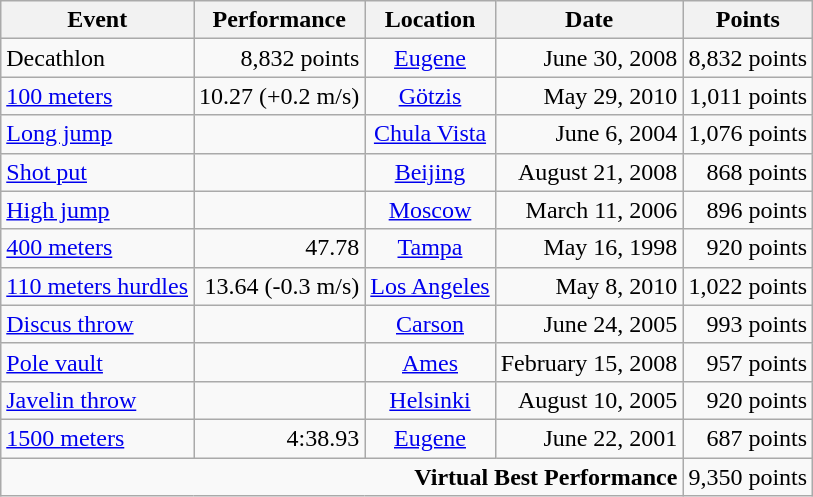<table class="wikitable">
<tr>
<th>Event</th>
<th>Performance</th>
<th>Location</th>
<th>Date</th>
<th>Points</th>
</tr>
<tr>
<td>Decathlon</td>
<td align=right>8,832 points</td>
<td align=center><a href='#'>Eugene</a></td>
<td align=right>June 30, 2008</td>
<td align=center>8,832 points</td>
</tr>
<tr>
<td><a href='#'>100 meters</a></td>
<td align=right>10.27 (+0.2 m/s)</td>
<td align=center><a href='#'>Götzis</a></td>
<td align=right>May 29, 2010</td>
<td align=right>1,011 points</td>
</tr>
<tr>
<td><a href='#'>Long jump</a></td>
<td align=right> </td>
<td align=center><a href='#'>Chula Vista</a></td>
<td align=right>June 6, 2004</td>
<td align=right>1,076 points</td>
</tr>
<tr>
<td><a href='#'>Shot put</a></td>
<td align=right></td>
<td align=center><a href='#'>Beijing</a></td>
<td align=right>August 21, 2008</td>
<td align=right>868 points</td>
</tr>
<tr>
<td><a href='#'>High jump</a></td>
<td align=right></td>
<td align=center><a href='#'>Moscow</a></td>
<td align=right>March 11, 2006</td>
<td align=right>896 points</td>
</tr>
<tr>
<td><a href='#'>400 meters</a></td>
<td align=right>47.78</td>
<td align=center><a href='#'>Tampa</a></td>
<td align=right>May 16, 1998</td>
<td align=right>920 points</td>
</tr>
<tr>
<td><a href='#'>110 meters hurdles</a></td>
<td align=right>13.64 (-0.3 m/s)</td>
<td align=center><a href='#'>Los Angeles</a></td>
<td align=right>May 8, 2010</td>
<td align=right>1,022 points</td>
</tr>
<tr>
<td><a href='#'>Discus throw</a></td>
<td align=right></td>
<td align=center><a href='#'>Carson</a></td>
<td align=right>June 24, 2005</td>
<td align=right>993 points</td>
</tr>
<tr>
<td><a href='#'>Pole vault</a></td>
<td align=right></td>
<td align=center><a href='#'>Ames</a></td>
<td align=right>February 15, 2008</td>
<td align=right>957 points</td>
</tr>
<tr>
<td><a href='#'>Javelin throw</a></td>
<td align=right></td>
<td align=center><a href='#'>Helsinki</a></td>
<td align=right>August 10, 2005</td>
<td align=right>920 points</td>
</tr>
<tr>
<td><a href='#'>1500 meters</a></td>
<td align=right>4:38.93</td>
<td align=center><a href='#'>Eugene</a></td>
<td align=right>June 22, 2001</td>
<td align=right>687 points</td>
</tr>
<tr>
<td colspan=4 align=right><strong>Virtual Best Performance</strong></td>
<td align="center">9,350 points</td>
</tr>
</table>
